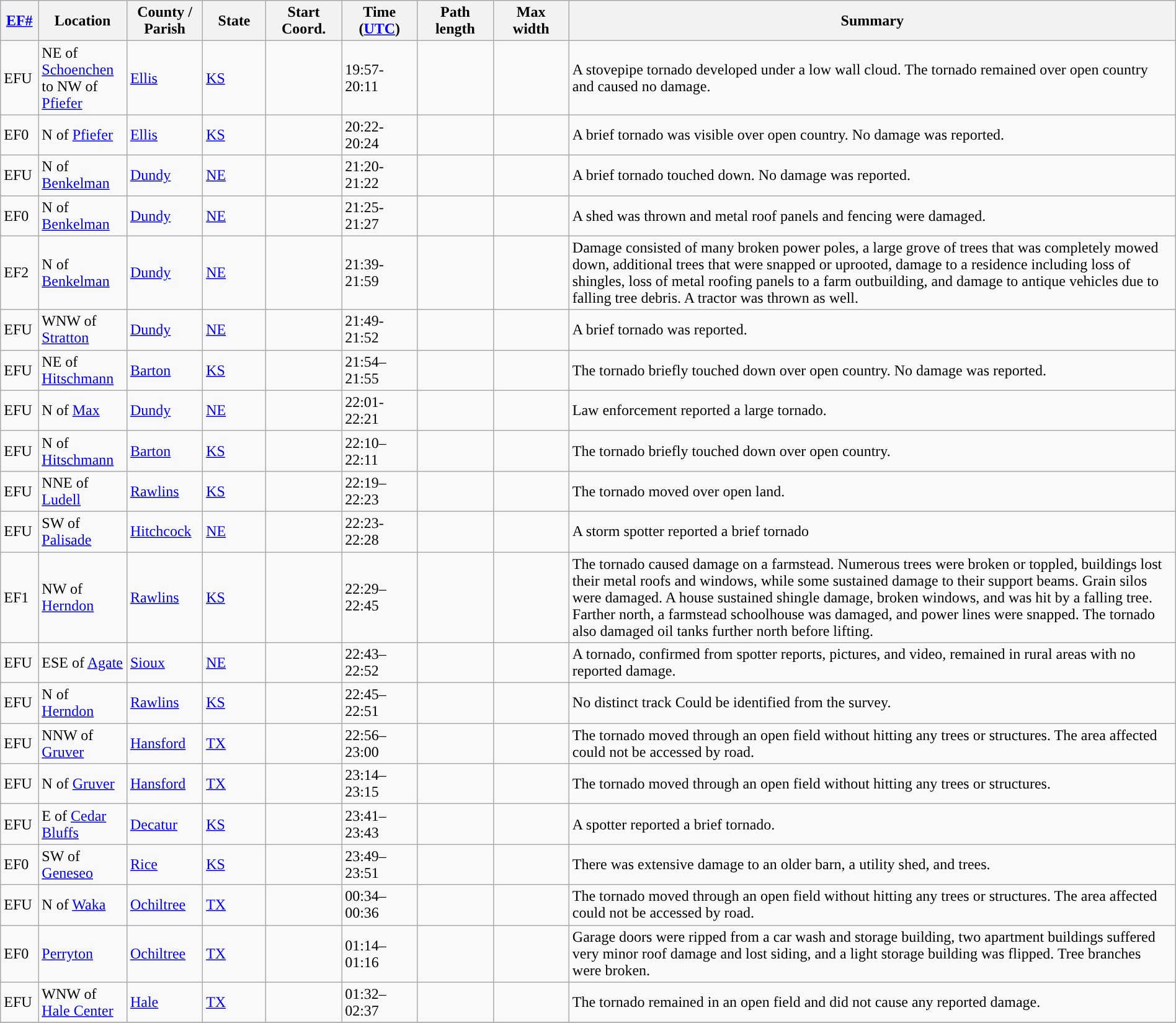<table class="wikitable sortable" style="width:100%;">
<tr>
<th scope="col"  style="width:3%; text-align:center;"><a href='#'>EF#</a></th>
<th scope="col"  style="width:7%; text-align:center;" class="unsortable">Location</th>
<th scope="col"  style="width:6%; text-align:center;" class="unsortable">County / Parish</th>
<th scope="col"  style="width:5%; text-align:center;">State</th>
<th scope="col"  style="width:6%; text-align:center;">Start Coord.</th>
<th scope="col"  style="width:6%; text-align:center;">Time (<a href='#'>UTC</a>)</th>
<th scope="col"  style="width:6%; text-align:center;">Path length</th>
<th scope="col"  style="width:6%; text-align:center;">Max width</th>
<th scope="col" class="unsortable" style="width:48%; text-align:center;">Summary</th>
</tr>
<tr>
<td>EFU</td>
<td>NE of <a href='#'>Schoenchen</a> to NW of <a href='#'>Pfiefer</a></td>
<td><a href='#'>Ellis</a></td>
<td><a href='#'>KS</a></td>
<td></td>
<td>19:57-20:11</td>
<td></td>
<td></td>
<td>A stovepipe tornado developed under a low wall cloud. The tornado remained over open country and caused no damage.</td>
</tr>
<tr>
<td>EF0</td>
<td>N of <a href='#'>Pfiefer</a></td>
<td><a href='#'>Ellis</a></td>
<td><a href='#'>KS</a></td>
<td></td>
<td>20:22-20:24</td>
<td></td>
<td></td>
<td>A brief tornado was visible over open country. No damage was reported.</td>
</tr>
<tr>
<td>EFU</td>
<td>N of <a href='#'>Benkelman</a></td>
<td><a href='#'>Dundy</a></td>
<td><a href='#'>NE</a></td>
<td></td>
<td>21:20-21:22</td>
<td></td>
<td></td>
<td>A brief tornado touched down. No damage was reported.</td>
</tr>
<tr>
<td>EF0</td>
<td>N of <a href='#'>Benkelman</a></td>
<td><a href='#'>Dundy</a></td>
<td><a href='#'>NE</a></td>
<td></td>
<td>21:25-21:27</td>
<td></td>
<td></td>
<td>A shed was thrown  and metal roof panels and fencing were damaged.</td>
</tr>
<tr>
<td>EF2</td>
<td>N of <a href='#'>Benkelman</a></td>
<td><a href='#'>Dundy</a></td>
<td><a href='#'>NE</a></td>
<td></td>
<td>21:39-21:59</td>
<td></td>
<td></td>
<td>Damage consisted of many broken power poles, a large grove of trees that was completely mowed down, additional trees that were snapped or uprooted, damage to a residence including loss of shingles, loss of metal roofing panels to a farm outbuilding, and damage to antique vehicles due to falling tree debris. A tractor was thrown  as well.</td>
</tr>
<tr>
<td>EFU</td>
<td>WNW of <a href='#'>Stratton</a></td>
<td><a href='#'>Dundy</a></td>
<td><a href='#'>NE</a></td>
<td></td>
<td>21:49-21:52</td>
<td></td>
<td></td>
<td>A brief tornado was reported.</td>
</tr>
<tr>
<td>EFU</td>
<td>NE of <a href='#'>Hitschmann</a></td>
<td><a href='#'>Barton</a></td>
<td><a href='#'>KS</a></td>
<td></td>
<td>21:54–21:55</td>
<td></td>
<td></td>
<td>The tornado briefly touched down over open country. No damage was reported.</td>
</tr>
<tr>
<td>EFU</td>
<td>N of <a href='#'>Max</a></td>
<td><a href='#'>Dundy</a></td>
<td><a href='#'>NE</a></td>
<td></td>
<td>22:01-22:21</td>
<td></td>
<td></td>
<td>Law enforcement reported a large tornado.</td>
</tr>
<tr>
<td>EFU</td>
<td>N of <a href='#'>Hitschmann</a></td>
<td><a href='#'>Barton</a></td>
<td><a href='#'>KS</a></td>
<td></td>
<td>22:10–22:11</td>
<td></td>
<td></td>
<td>The tornado briefly touched down over open country.</td>
</tr>
<tr>
<td>EFU</td>
<td>NNE of <a href='#'>Ludell</a></td>
<td><a href='#'>Rawlins</a></td>
<td><a href='#'>KS</a></td>
<td></td>
<td>22:19–22:23</td>
<td></td>
<td></td>
<td>The tornado moved over open land.</td>
</tr>
<tr>
<td>EFU</td>
<td>SW of <a href='#'>Palisade</a></td>
<td><a href='#'>Hitchcock</a></td>
<td><a href='#'>NE</a></td>
<td></td>
<td>22:23-22:28</td>
<td></td>
<td></td>
<td>A storm spotter reported a brief tornado</td>
</tr>
<tr>
<td>EF1</td>
<td>NW of <a href='#'>Herndon</a></td>
<td><a href='#'>Rawlins</a></td>
<td><a href='#'>KS</a></td>
<td></td>
<td>22:29–22:45</td>
<td></td>
<td></td>
<td>The tornado caused damage on a farmstead. Numerous trees were broken or toppled, buildings lost their metal roofs and windows, while some sustained damage to their support beams. Grain silos were damaged. A house sustained shingle damage, broken windows, and was hit by a falling tree. Farther north, a farmstead schoolhouse was damaged, and power lines were snapped. The tornado also damaged oil tanks further north before lifting.</td>
</tr>
<tr>
<td>EFU</td>
<td>ESE of <a href='#'>Agate</a></td>
<td><a href='#'>Sioux</a></td>
<td><a href='#'>NE</a></td>
<td></td>
<td>22:43–22:52</td>
<td></td>
<td></td>
<td>A tornado, confirmed from spotter reports, pictures, and video, remained in rural areas with no reported damage.</td>
</tr>
<tr>
<td>EFU</td>
<td>N of <a href='#'>Herndon</a></td>
<td><a href='#'>Rawlins</a></td>
<td><a href='#'>KS</a></td>
<td></td>
<td>22:45–22:51</td>
<td></td>
<td></td>
<td>No distinct track Could be identified from the survey.</td>
</tr>
<tr>
<td>EFU</td>
<td>NNW of <a href='#'>Gruver</a></td>
<td><a href='#'>Hansford</a></td>
<td><a href='#'>TX</a></td>
<td></td>
<td>22:56–23:00</td>
<td></td>
<td></td>
<td>The tornado moved through an open field without hitting any trees or structures. The area affected could not be accessed by road.</td>
</tr>
<tr>
<td>EFU</td>
<td>N of <a href='#'>Gruver</a></td>
<td><a href='#'>Hansford</a></td>
<td><a href='#'>TX</a></td>
<td></td>
<td>23:14–23:15</td>
<td></td>
<td></td>
<td>The tornado moved through an open field without hitting any trees or structures.</td>
</tr>
<tr>
<td>EFU</td>
<td>E of <a href='#'>Cedar Bluffs</a></td>
<td><a href='#'>Decatur</a></td>
<td><a href='#'>KS</a></td>
<td></td>
<td>23:41–23:43</td>
<td></td>
<td></td>
<td>A spotter reported a brief tornado.</td>
</tr>
<tr>
<td>EF0</td>
<td>SW of <a href='#'>Geneseo</a></td>
<td><a href='#'>Rice</a></td>
<td><a href='#'>KS</a></td>
<td></td>
<td>23:49–23:51</td>
<td></td>
<td></td>
<td>There was extensive damage to an older barn, a utility shed, and trees.</td>
</tr>
<tr>
<td>EFU</td>
<td>N of <a href='#'>Waka</a></td>
<td><a href='#'>Ochiltree</a></td>
<td><a href='#'>TX</a></td>
<td></td>
<td>00:34–00:36</td>
<td></td>
<td></td>
<td>The tornado moved through an open field without hitting any trees or structures. The area affected could not be accessed by road.</td>
</tr>
<tr>
<td>EF0</td>
<td><a href='#'>Perryton</a></td>
<td><a href='#'>Ochiltree</a></td>
<td><a href='#'>TX</a></td>
<td></td>
<td>01:14–01:16</td>
<td></td>
<td></td>
<td>Garage doors were ripped from a car wash and storage building, two apartment buildings suffered very minor roof damage and lost siding, and a light storage building was flipped. Tree branches were broken.</td>
</tr>
<tr>
<td>EFU</td>
<td>WNW of <a href='#'>Hale Center</a></td>
<td><a href='#'>Hale</a></td>
<td><a href='#'>TX</a></td>
<td></td>
<td>01:32–02:37</td>
<td></td>
<td></td>
<td>The tornado remained in an open field and did not cause any reported damage.</td>
</tr>
<tr>
</tr>
</table>
